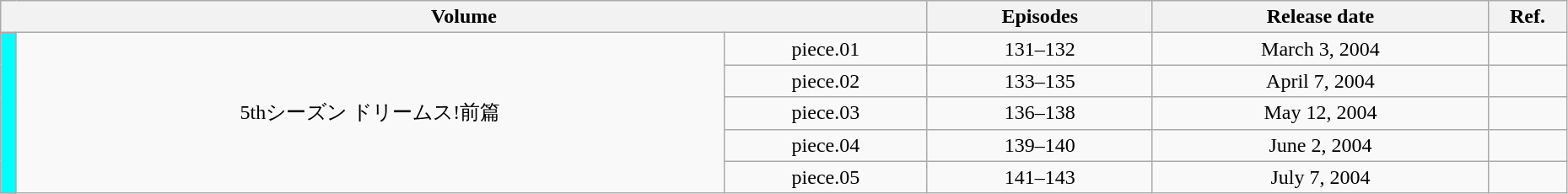<table class="wikitable" style="text-align: center; width: 98%;">
<tr>
<th colspan="3">Volume</th>
<th>Episodes</th>
<th>Release date</th>
<th width="5%">Ref.</th>
</tr>
<tr>
<td rowspan="5" width="1%" style="background: #00FFFF;"></td>
<td rowspan="5">5thシーズン ドリームス!前篇</td>
<td>piece.01</td>
<td>131–132</td>
<td>March 3, 2004</td>
<td></td>
</tr>
<tr>
<td>piece.02</td>
<td>133–135</td>
<td>April 7, 2004</td>
<td></td>
</tr>
<tr>
<td>piece.03</td>
<td>136–138</td>
<td>May 12, 2004</td>
<td></td>
</tr>
<tr>
<td>piece.04</td>
<td>139–140</td>
<td>June 2, 2004</td>
<td></td>
</tr>
<tr>
<td>piece.05</td>
<td>141–143</td>
<td>July 7, 2004</td>
<td></td>
</tr>
</table>
